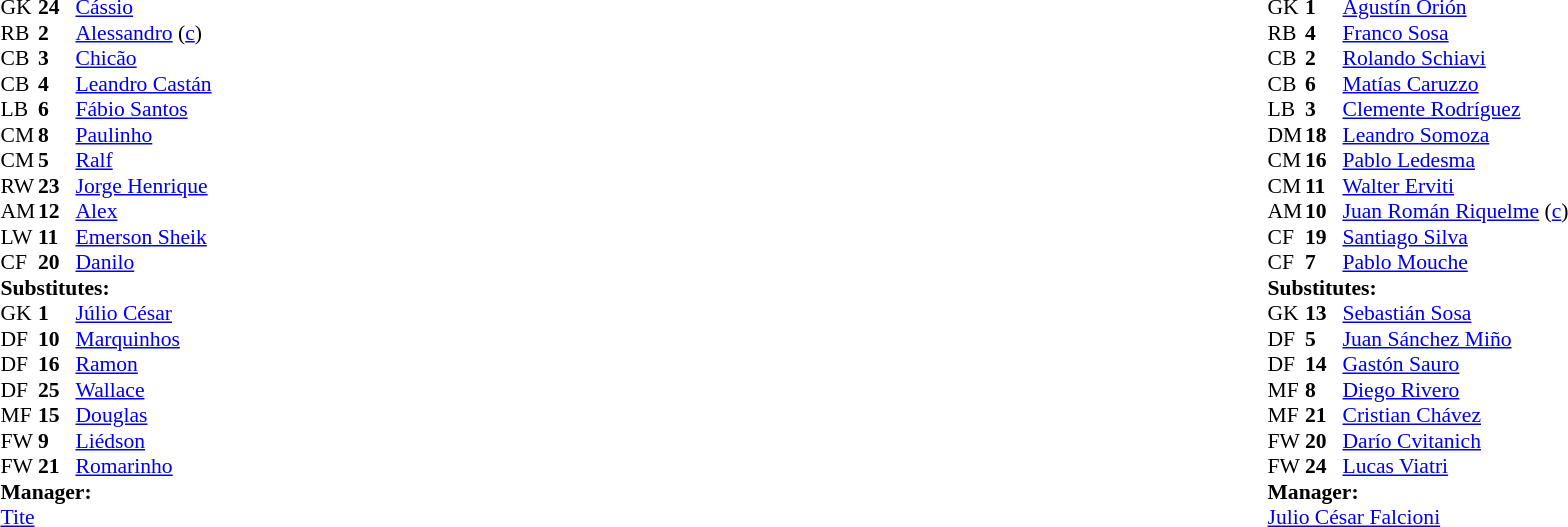<table style="width:100%;">
<tr>
<td style="vertical-align:top; width:40%;"><br><table style="font-size: 90%" cellspacing="0" cellpadding="0">
<tr>
<th width=25></th>
<th width=25></th>
</tr>
<tr>
<td>GK</td>
<td><strong>24</strong></td>
<td> <a href='#'>Cássio</a></td>
</tr>
<tr>
<td>RB</td>
<td><strong>2</strong></td>
<td> <a href='#'>Alessandro</a> (<a href='#'>c</a>)</td>
</tr>
<tr>
<td>CB</td>
<td><strong>3</strong></td>
<td> <a href='#'>Chicão</a></td>
<td></td>
</tr>
<tr>
<td>CB</td>
<td><strong>4</strong></td>
<td> <a href='#'>Leandro Castán</a></td>
<td></td>
</tr>
<tr>
<td>LB</td>
<td><strong>6</strong></td>
<td> <a href='#'>Fábio Santos</a></td>
</tr>
<tr>
<td>CM</td>
<td><strong>8</strong></td>
<td> <a href='#'>Paulinho</a></td>
</tr>
<tr>
<td>CM</td>
<td><strong>5</strong></td>
<td> <a href='#'>Ralf</a></td>
</tr>
<tr>
<td>RW</td>
<td><strong>23</strong></td>
<td> <a href='#'>Jorge Henrique</a></td>
</tr>
<tr>
<td>AM</td>
<td><strong>12</strong></td>
<td> <a href='#'>Alex</a></td>
<td></td>
<td></td>
</tr>
<tr>
<td>LW</td>
<td><strong>11</strong></td>
<td> <a href='#'>Emerson Sheik</a></td>
<td></td>
<td></td>
</tr>
<tr>
<td>CF</td>
<td><strong>20</strong></td>
<td> <a href='#'>Danilo</a></td>
</tr>
<tr>
<td colspan=3><strong>Substitutes:</strong></td>
</tr>
<tr>
<td>GK</td>
<td><strong>1</strong></td>
<td> <a href='#'>Júlio César</a></td>
</tr>
<tr>
<td>DF</td>
<td><strong>10</strong></td>
<td> <a href='#'>Marquinhos</a></td>
</tr>
<tr>
<td>DF</td>
<td><strong>16</strong></td>
<td> <a href='#'>Ramon</a></td>
</tr>
<tr>
<td>DF</td>
<td><strong>25</strong></td>
<td> <a href='#'>Wallace</a></td>
<td></td>
<td></td>
</tr>
<tr>
<td>MF</td>
<td><strong>15</strong></td>
<td> <a href='#'>Douglas</a></td>
<td></td>
<td></td>
</tr>
<tr>
<td>FW</td>
<td><strong>9</strong></td>
<td> <a href='#'>Liédson</a></td>
</tr>
<tr>
<td>FW</td>
<td><strong>21</strong></td>
<td> <a href='#'>Romarinho</a></td>
</tr>
<tr>
<td colspan=3><strong>Manager:</strong></td>
</tr>
<tr>
<td colspan=4> <a href='#'>Tite</a></td>
</tr>
</table>
</td>
<td valign="top"></td>
<td valign="top" width="50%"><br><table style="font-size: 90%" cellspacing="0" cellpadding="0" align=center>
<tr>
<th width=25></th>
<th width=25></th>
</tr>
<tr>
<td>GK</td>
<td><strong>1</strong></td>
<td> <a href='#'>Agustín Orión</a></td>
<td></td>
<td></td>
</tr>
<tr>
<td>RB</td>
<td><strong>4</strong></td>
<td> <a href='#'>Franco Sosa</a></td>
</tr>
<tr>
<td>CB</td>
<td><strong>2</strong></td>
<td> <a href='#'>Rolando Schiavi</a></td>
<td></td>
</tr>
<tr>
<td>CB</td>
<td><strong>6</strong></td>
<td> <a href='#'>Matías Caruzzo</a></td>
<td></td>
</tr>
<tr>
<td>LB</td>
<td><strong>3</strong></td>
<td> <a href='#'>Clemente Rodríguez</a></td>
</tr>
<tr>
<td>DM</td>
<td><strong>18</strong></td>
<td> <a href='#'>Leandro Somoza</a></td>
</tr>
<tr>
<td>CM</td>
<td><strong>16</strong></td>
<td> <a href='#'>Pablo Ledesma</a></td>
<td></td>
<td></td>
</tr>
<tr>
<td>CM</td>
<td><strong>11</strong></td>
<td> <a href='#'>Walter Erviti</a></td>
</tr>
<tr>
<td>AM</td>
<td><strong>10</strong></td>
<td> <a href='#'>Juan Román Riquelme</a> (<a href='#'>c</a>)</td>
</tr>
<tr>
<td>CF</td>
<td><strong>19</strong></td>
<td> <a href='#'>Santiago Silva</a></td>
<td></td>
</tr>
<tr>
<td>CF</td>
<td><strong>7</strong></td>
<td> <a href='#'>Pablo Mouche</a></td>
<td></td>
<td></td>
</tr>
<tr>
<td colspan=3><strong>Substitutes:</strong></td>
</tr>
<tr>
<td>GK</td>
<td><strong>13</strong></td>
<td> <a href='#'>Sebastián Sosa</a></td>
<td></td>
<td></td>
</tr>
<tr>
<td>DF</td>
<td><strong>5</strong></td>
<td> <a href='#'>Juan Sánchez Miño</a></td>
</tr>
<tr>
<td>DF</td>
<td><strong>14</strong></td>
<td> <a href='#'>Gastón Sauro</a></td>
</tr>
<tr>
<td>MF</td>
<td><strong>8</strong></td>
<td> <a href='#'>Diego Rivero</a></td>
</tr>
<tr>
<td>MF</td>
<td><strong>21</strong></td>
<td> <a href='#'>Cristian Chávez</a></td>
</tr>
<tr>
<td>FW</td>
<td><strong>20</strong></td>
<td> <a href='#'>Darío Cvitanich</a></td>
<td></td>
<td></td>
</tr>
<tr>
<td>FW</td>
<td><strong>24</strong></td>
<td> <a href='#'>Lucas Viatri</a></td>
<td></td>
<td></td>
</tr>
<tr>
<td colspan=3><strong>Manager:</strong></td>
</tr>
<tr>
<td colspan=4> <a href='#'>Julio César Falcioni</a></td>
</tr>
</table>
</td>
</tr>
</table>
